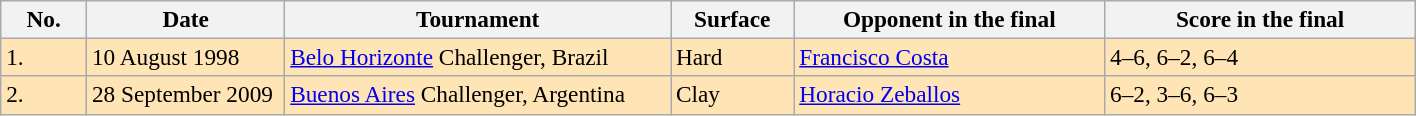<table class="wikitable sortable" style="font-size:97%">
<tr>
<th width="50">No.</th>
<th width="125">Date</th>
<th width="250">Tournament</th>
<th width="75">Surface</th>
<th width="200">Opponent in the final</th>
<th width="200" class="unsortable">Score in the final</th>
</tr>
<tr style="background:moccasin;">
<td>1.</td>
<td>10 August 1998</td>
<td><a href='#'>Belo Horizonte</a> Challenger, Brazil</td>
<td>Hard</td>
<td> <a href='#'>Francisco Costa</a></td>
<td>4–6, 6–2, 6–4</td>
</tr>
<tr style="background:moccasin;">
<td>2.</td>
<td>28 September 2009</td>
<td><a href='#'>Buenos Aires</a> Challenger, Argentina</td>
<td>Clay</td>
<td> <a href='#'>Horacio Zeballos</a></td>
<td>6–2, 3–6, 6–3</td>
</tr>
</table>
